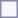<table style="border:1px solid #8888aa; background-color:#f7f8ff; padding:5px; font-size:95%; margin: 0px 12px 12px 0px;">
</table>
